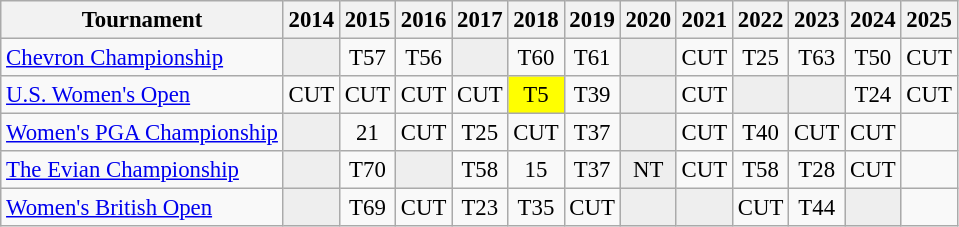<table class="wikitable" style="font-size:95%;text-align:center;">
<tr>
<th>Tournament</th>
<th>2014</th>
<th>2015</th>
<th>2016</th>
<th>2017</th>
<th>2018</th>
<th>2019</th>
<th>2020</th>
<th>2021</th>
<th>2022</th>
<th>2023</th>
<th>2024</th>
<th>2025</th>
</tr>
<tr>
<td align=left><a href='#'>Chevron Championship</a></td>
<td style="background:#eeeeee;"></td>
<td>T57</td>
<td>T56</td>
<td style="background:#eeeeee;"></td>
<td>T60</td>
<td>T61</td>
<td style="background:#eeeeee;"></td>
<td>CUT</td>
<td>T25</td>
<td>T63</td>
<td>T50</td>
<td>CUT</td>
</tr>
<tr>
<td align=left><a href='#'>U.S. Women's Open</a></td>
<td>CUT</td>
<td>CUT</td>
<td>CUT</td>
<td>CUT</td>
<td style="background:yellow;">T5</td>
<td>T39</td>
<td style="background:#eeeeee;"></td>
<td>CUT</td>
<td style="background:#eeeeee;"></td>
<td style="background:#eeeeee;"></td>
<td>T24</td>
<td>CUT</td>
</tr>
<tr>
<td align=left><a href='#'>Women's PGA Championship</a></td>
<td style="background:#eeeeee;"></td>
<td>21</td>
<td>CUT</td>
<td>T25</td>
<td>CUT</td>
<td>T37</td>
<td style="background:#eeeeee;"></td>
<td>CUT</td>
<td>T40</td>
<td>CUT</td>
<td>CUT</td>
<td></td>
</tr>
<tr>
<td align=left><a href='#'>The Evian Championship</a></td>
<td style="background:#eeeeee;"></td>
<td>T70</td>
<td style="background:#eeeeee;"></td>
<td>T58</td>
<td>15</td>
<td>T37</td>
<td style="background:#eeeeee;">NT</td>
<td>CUT</td>
<td>T58</td>
<td>T28</td>
<td>CUT</td>
<td></td>
</tr>
<tr>
<td align=left><a href='#'>Women's British Open</a></td>
<td style="background:#eeeeee;"></td>
<td>T69</td>
<td>CUT</td>
<td>T23</td>
<td>T35</td>
<td>CUT</td>
<td style="background:#eeeeee;"></td>
<td style="background:#eeeeee;"></td>
<td>CUT</td>
<td>T44</td>
<td style="background:#eeeeee;"></td>
<td></td>
</tr>
</table>
